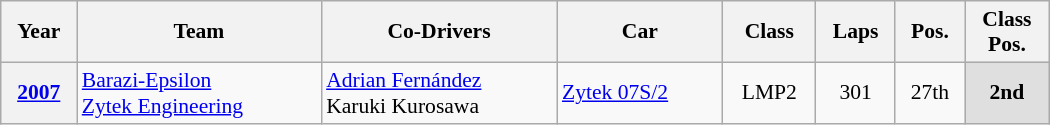<table class="wikitable" style="text-align:center; font-size:90%; width:700px">
<tr>
<th>Year</th>
<th>Team</th>
<th>Co-Drivers</th>
<th>Car</th>
<th>Class</th>
<th>Laps</th>
<th>Pos.</th>
<th>Class<br>Pos.</th>
</tr>
<tr>
<th><a href='#'>2007</a></th>
<td align="left" nowrap> <a href='#'>Barazi-Epsilon</a><br> <a href='#'>Zytek Engineering</a></td>
<td align="left" nowrap> <a href='#'>Adrian Fernández</a><br> Karuki Kurosawa</td>
<td align="left" nowrap><a href='#'>Zytek 07S/2</a></td>
<td>LMP2</td>
<td>301</td>
<td>27th</td>
<td style="background:#DFDFDF;"><strong>2nd</strong></td>
</tr>
</table>
